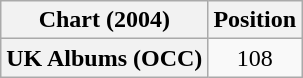<table class="wikitable sortable plainrowheaders" style="text-align:center">
<tr>
<th scope="col">Chart (2004)</th>
<th scope="col">Position</th>
</tr>
<tr>
<th scope="row">UK Albums (OCC)</th>
<td>108</td>
</tr>
</table>
